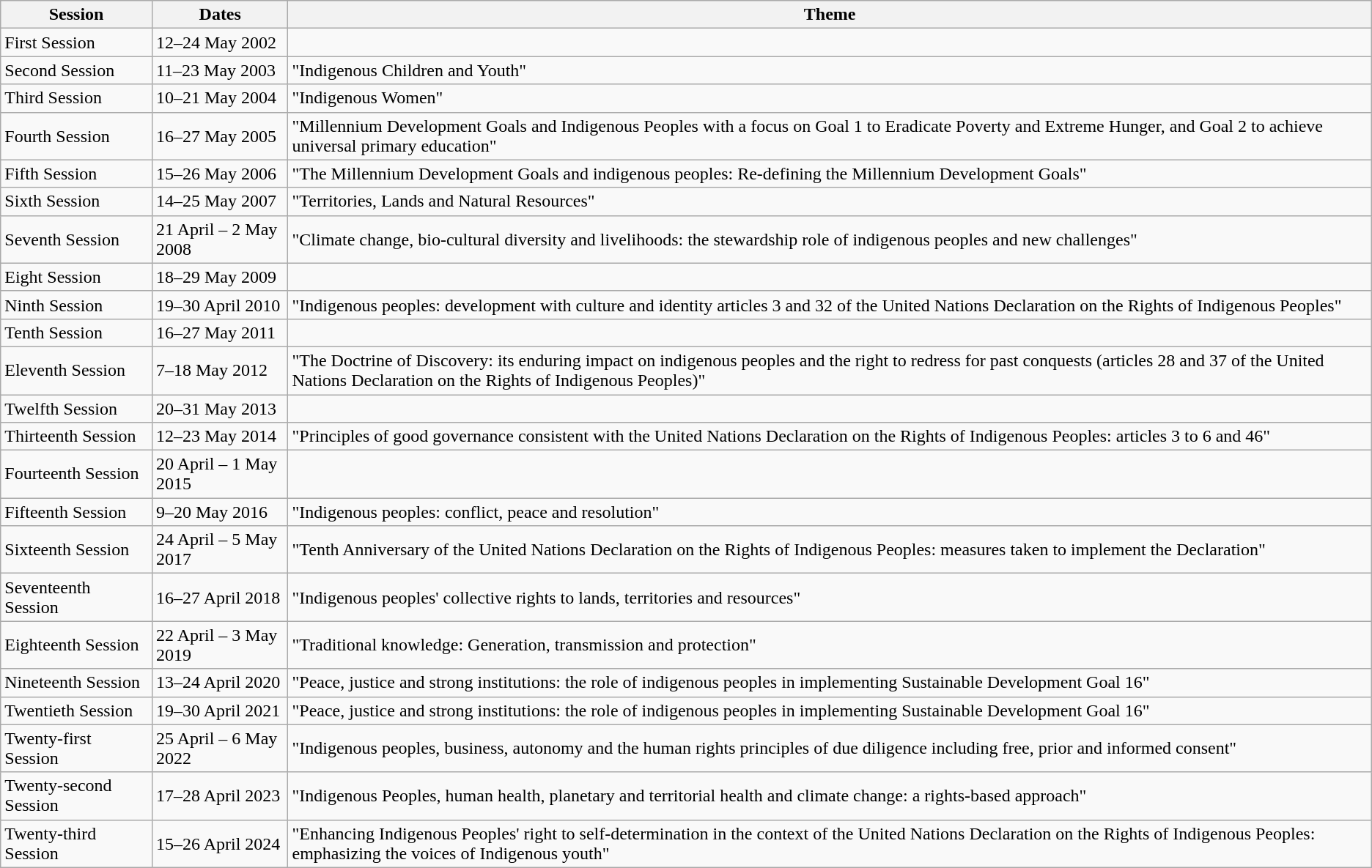<table class="wikitable">
<tr>
<th>Session</th>
<th>Dates</th>
<th>Theme</th>
</tr>
<tr>
<td>First Session</td>
<td>12–24 May 2002</td>
<td></td>
</tr>
<tr>
<td>Second Session</td>
<td>11–23 May 2003</td>
<td>"Indigenous Children and Youth"</td>
</tr>
<tr>
<td>Third Session</td>
<td>10–21 May 2004</td>
<td>"Indigenous Women"</td>
</tr>
<tr>
<td>Fourth Session</td>
<td>16–27 May 2005</td>
<td>"Millennium Development Goals and Indigenous Peoples with a focus on Goal 1 to Eradicate Poverty and Extreme Hunger, and Goal 2 to achieve universal primary education"</td>
</tr>
<tr>
<td>Fifth Session</td>
<td>15–26 May 2006</td>
<td>"The Millennium Development Goals and indigenous peoples: Re-defining the Millennium Development Goals"</td>
</tr>
<tr>
<td>Sixth Session</td>
<td>14–25 May 2007</td>
<td>"Territories, Lands and Natural Resources"</td>
</tr>
<tr>
<td>Seventh Session</td>
<td>21 April – 2 May 2008</td>
<td>"Climate change, bio-cultural diversity and livelihoods: the stewardship role of indigenous peoples and new challenges"</td>
</tr>
<tr>
<td>Eight Session</td>
<td>18–29 May 2009</td>
<td></td>
</tr>
<tr>
<td>Ninth Session</td>
<td>19–30 April 2010</td>
<td>"Indigenous peoples: development with culture and identity articles 3 and 32 of the United Nations Declaration on the Rights of Indigenous Peoples"</td>
</tr>
<tr>
<td>Tenth Session</td>
<td>16–27 May 2011</td>
<td></td>
</tr>
<tr>
<td>Eleventh Session</td>
<td>7–18 May 2012</td>
<td>"The Doctrine of Discovery: its enduring impact on indigenous peoples and the right to redress for past conquests (articles 28 and 37 of the United Nations Declaration on the Rights of Indigenous Peoples)"</td>
</tr>
<tr>
<td>Twelfth Session</td>
<td>20–31 May 2013</td>
<td></td>
</tr>
<tr>
<td>Thirteenth Session</td>
<td>12–23 May 2014</td>
<td>"Principles of good governance consistent with the United Nations Declaration on the Rights of Indigenous Peoples: articles 3 to 6 and 46"</td>
</tr>
<tr>
<td>Fourteenth Session</td>
<td>20 April – 1 May 2015</td>
<td></td>
</tr>
<tr>
<td>Fifteenth Session</td>
<td>9–20 May 2016</td>
<td>"Indigenous peoples: conflict, peace and resolution"</td>
</tr>
<tr>
<td>Sixteenth Session</td>
<td>24 April – 5 May 2017</td>
<td>"Tenth Anniversary of the United Nations Declaration on the Rights of Indigenous Peoples: measures taken to implement the Declaration"</td>
</tr>
<tr>
<td>Seventeenth Session</td>
<td>16–27 April 2018</td>
<td>"Indigenous peoples' collective rights to lands, territories and resources"</td>
</tr>
<tr>
<td>Eighteenth Session</td>
<td>22 April – 3 May 2019</td>
<td>"Traditional knowledge: Generation, transmission and protection"</td>
</tr>
<tr>
<td>Nineteenth Session</td>
<td>13–24 April 2020</td>
<td>"Peace, justice and strong institutions: the role of indigenous peoples in implementing Sustainable Development Goal 16"</td>
</tr>
<tr>
<td>Twentieth Session</td>
<td>19–30 April 2021</td>
<td>"Peace, justice and strong institutions: the role of indigenous peoples in implementing Sustainable Development Goal 16"</td>
</tr>
<tr>
<td>Twenty-first Session</td>
<td>25 April – 6 May 2022</td>
<td>"Indigenous peoples, business, autonomy and the human rights principles of due diligence including free, prior and informed consent"</td>
</tr>
<tr>
<td>Twenty-second Session</td>
<td>17–28 April 2023</td>
<td>"Indigenous Peoples, human health, planetary and territorial health and climate change: a rights-based approach"</td>
</tr>
<tr>
<td>Twenty-third Session</td>
<td>15–26 April 2024</td>
<td>"Enhancing Indigenous Peoples' right to self-determination in the context of the United Nations Declaration on the Rights of Indigenous Peoples: emphasizing the voices of Indigenous youth"</td>
</tr>
</table>
